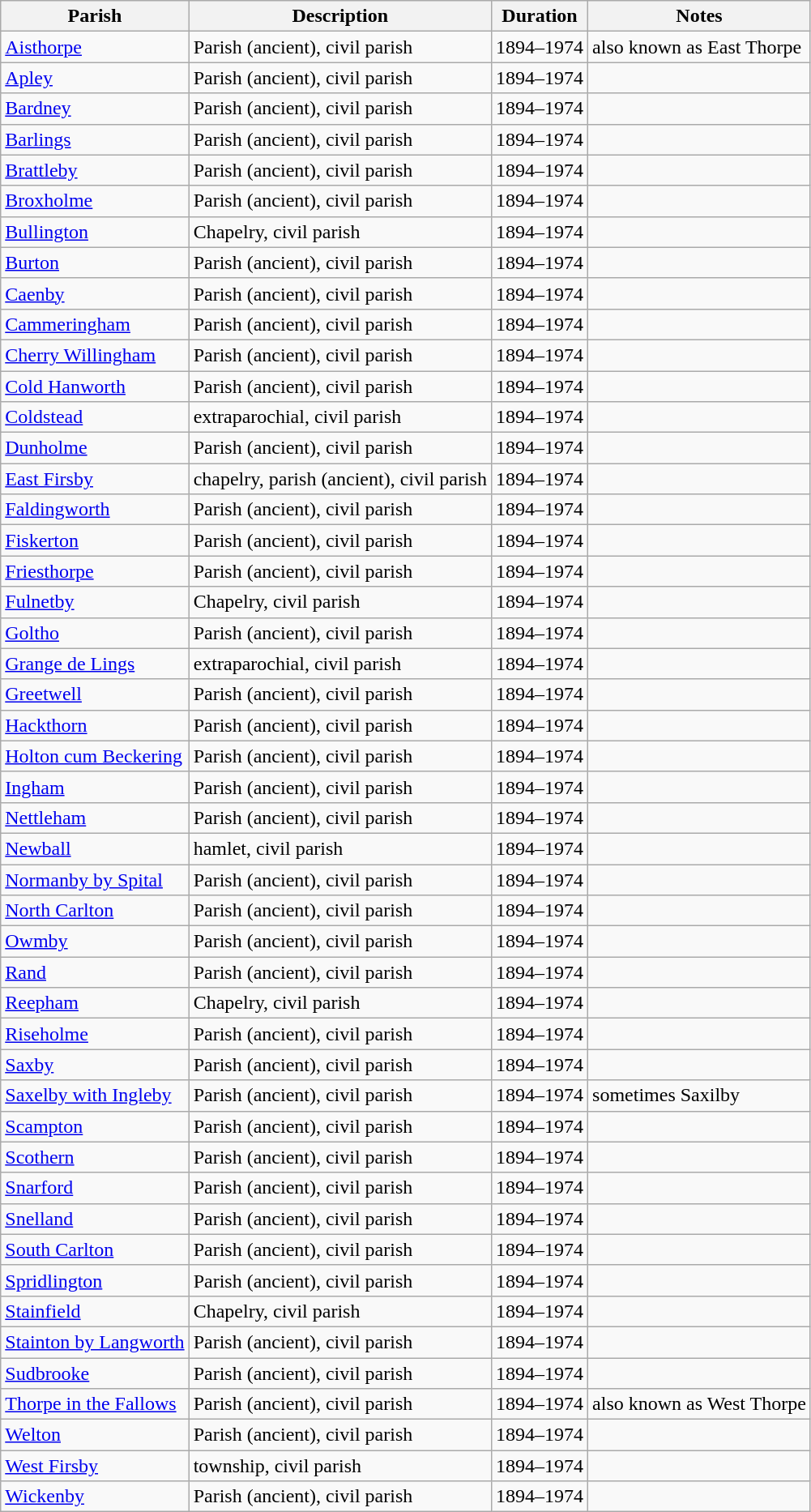<table class="wikitable">
<tr>
<th>Parish</th>
<th>Description</th>
<th>Duration</th>
<th>Notes</th>
</tr>
<tr>
<td><a href='#'>Aisthorpe</a></td>
<td>Parish (ancient), civil parish</td>
<td>1894–1974</td>
<td>also known as East Thorpe</td>
</tr>
<tr>
<td><a href='#'>Apley</a></td>
<td>Parish (ancient), civil parish</td>
<td>1894–1974</td>
<td></td>
</tr>
<tr>
<td><a href='#'>Bardney</a></td>
<td>Parish (ancient), civil parish</td>
<td>1894–1974</td>
<td></td>
</tr>
<tr>
<td><a href='#'>Barlings</a></td>
<td>Parish (ancient), civil parish</td>
<td>1894–1974</td>
<td></td>
</tr>
<tr>
<td><a href='#'>Brattleby</a></td>
<td>Parish (ancient), civil parish</td>
<td>1894–1974</td>
<td></td>
</tr>
<tr>
<td><a href='#'>Broxholme</a></td>
<td>Parish (ancient), civil parish</td>
<td>1894–1974</td>
<td></td>
</tr>
<tr>
<td><a href='#'>Bullington</a></td>
<td>Chapelry, civil parish</td>
<td>1894–1974</td>
<td></td>
</tr>
<tr>
<td><a href='#'>Burton</a></td>
<td>Parish (ancient), civil parish</td>
<td>1894–1974</td>
<td></td>
</tr>
<tr>
<td><a href='#'>Caenby</a></td>
<td>Parish (ancient), civil parish</td>
<td>1894–1974</td>
<td></td>
</tr>
<tr>
<td><a href='#'>Cammeringham</a></td>
<td>Parish (ancient), civil parish</td>
<td>1894–1974</td>
<td></td>
</tr>
<tr>
<td><a href='#'>Cherry Willingham</a></td>
<td>Parish (ancient), civil parish</td>
<td>1894–1974</td>
<td></td>
</tr>
<tr>
<td><a href='#'>Cold Hanworth</a></td>
<td>Parish (ancient), civil parish</td>
<td>1894–1974</td>
<td></td>
</tr>
<tr>
<td><a href='#'>Coldstead</a></td>
<td>extraparochial, civil parish</td>
<td>1894–1974</td>
<td></td>
</tr>
<tr>
<td><a href='#'>Dunholme</a></td>
<td>Parish (ancient), civil parish</td>
<td>1894–1974</td>
<td></td>
</tr>
<tr>
<td><a href='#'>East Firsby</a></td>
<td>chapelry, parish (ancient), civil parish</td>
<td>1894–1974</td>
<td></td>
</tr>
<tr>
<td><a href='#'>Faldingworth</a></td>
<td>Parish (ancient), civil parish</td>
<td>1894–1974</td>
<td></td>
</tr>
<tr>
<td><a href='#'>Fiskerton</a></td>
<td>Parish (ancient), civil parish</td>
<td>1894–1974</td>
<td></td>
</tr>
<tr>
<td><a href='#'>Friesthorpe</a></td>
<td>Parish (ancient), civil parish</td>
<td>1894–1974</td>
<td></td>
</tr>
<tr>
<td><a href='#'>Fulnetby</a></td>
<td>Chapelry, civil parish</td>
<td>1894–1974</td>
<td></td>
</tr>
<tr>
<td><a href='#'>Goltho</a></td>
<td>Parish (ancient), civil parish</td>
<td>1894–1974</td>
<td></td>
</tr>
<tr>
<td><a href='#'>Grange de Lings</a></td>
<td>extraparochial, civil parish</td>
<td>1894–1974</td>
<td></td>
</tr>
<tr>
<td><a href='#'>Greetwell</a></td>
<td>Parish (ancient), civil parish</td>
<td>1894–1974</td>
<td></td>
</tr>
<tr>
<td><a href='#'>Hackthorn</a></td>
<td>Parish (ancient), civil parish</td>
<td>1894–1974</td>
<td></td>
</tr>
<tr>
<td><a href='#'>Holton cum Beckering</a></td>
<td>Parish (ancient), civil parish</td>
<td>1894–1974</td>
<td></td>
</tr>
<tr>
<td><a href='#'>Ingham</a></td>
<td>Parish (ancient), civil parish</td>
<td>1894–1974</td>
<td></td>
</tr>
<tr>
<td><a href='#'>Nettleham</a></td>
<td>Parish (ancient), civil parish</td>
<td>1894–1974</td>
<td></td>
</tr>
<tr>
<td><a href='#'>Newball</a></td>
<td>hamlet, civil parish</td>
<td>1894–1974</td>
<td></td>
</tr>
<tr>
<td><a href='#'>Normanby by Spital</a></td>
<td>Parish (ancient), civil parish</td>
<td>1894–1974</td>
<td></td>
</tr>
<tr>
<td><a href='#'>North Carlton</a></td>
<td>Parish (ancient), civil parish</td>
<td>1894–1974</td>
<td></td>
</tr>
<tr>
<td><a href='#'>Owmby</a></td>
<td>Parish (ancient), civil parish</td>
<td>1894–1974</td>
<td></td>
</tr>
<tr>
<td><a href='#'>Rand</a></td>
<td>Parish (ancient), civil parish</td>
<td>1894–1974</td>
<td></td>
</tr>
<tr>
<td><a href='#'>Reepham</a></td>
<td>Chapelry, civil parish</td>
<td>1894–1974</td>
<td></td>
</tr>
<tr>
<td><a href='#'>Riseholme</a></td>
<td>Parish (ancient), civil parish</td>
<td>1894–1974</td>
<td></td>
</tr>
<tr>
<td><a href='#'>Saxby</a></td>
<td>Parish (ancient), civil parish</td>
<td>1894–1974</td>
<td></td>
</tr>
<tr>
<td><a href='#'>Saxelby with Ingleby</a></td>
<td>Parish (ancient), civil parish</td>
<td>1894–1974</td>
<td>sometimes Saxilby</td>
</tr>
<tr>
<td><a href='#'>Scampton</a></td>
<td>Parish (ancient), civil parish</td>
<td>1894–1974</td>
<td></td>
</tr>
<tr>
<td><a href='#'>Scothern</a></td>
<td>Parish (ancient), civil parish</td>
<td>1894–1974</td>
<td></td>
</tr>
<tr>
<td><a href='#'>Snarford</a></td>
<td>Parish (ancient), civil parish</td>
<td>1894–1974</td>
<td></td>
</tr>
<tr>
<td><a href='#'>Snelland</a></td>
<td>Parish (ancient), civil parish</td>
<td>1894–1974</td>
<td></td>
</tr>
<tr>
<td><a href='#'>South Carlton</a></td>
<td>Parish (ancient), civil parish</td>
<td>1894–1974</td>
<td></td>
</tr>
<tr>
<td><a href='#'>Spridlington</a></td>
<td>Parish (ancient), civil parish</td>
<td>1894–1974</td>
<td></td>
</tr>
<tr>
<td><a href='#'>Stainfield</a></td>
<td>Chapelry, civil parish</td>
<td>1894–1974</td>
<td></td>
</tr>
<tr>
<td><a href='#'>Stainton by Langworth</a></td>
<td>Parish (ancient), civil parish</td>
<td>1894–1974</td>
<td></td>
</tr>
<tr>
<td><a href='#'>Sudbrooke</a></td>
<td>Parish (ancient), civil parish</td>
<td>1894–1974</td>
<td></td>
</tr>
<tr>
<td><a href='#'>Thorpe in the Fallows</a></td>
<td>Parish (ancient), civil parish</td>
<td>1894–1974</td>
<td>also known as West Thorpe</td>
</tr>
<tr>
<td><a href='#'>Welton</a></td>
<td>Parish (ancient), civil parish</td>
<td>1894–1974</td>
<td></td>
</tr>
<tr>
<td><a href='#'>West Firsby</a></td>
<td>township, civil parish</td>
<td>1894–1974</td>
<td></td>
</tr>
<tr>
<td><a href='#'>Wickenby</a></td>
<td>Parish (ancient), civil parish</td>
<td>1894–1974</td>
</tr>
</table>
